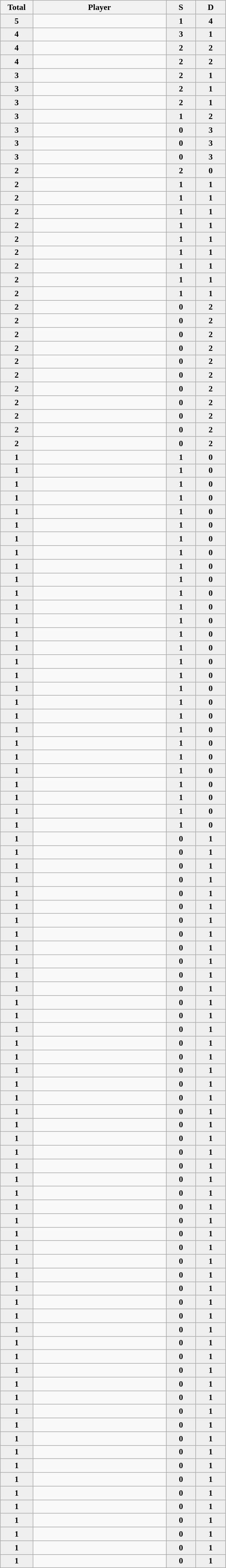<table class="wikitable" style="font-size:90%;">
<tr>
<th width=50>Total</th>
<th width=225>Player</th>
<th width=45 style="background:#efefef"> S </th>
<th width=45 style="background:#efefef"> D </th>
</tr>
<tr align=center>
<td bgcolor=#efefef><strong>5</strong></td>
<td align=left></td>
<td bgcolor=#efefef><strong>1</strong></td>
<td bgcolor=#efefef><strong>4</strong></td>
</tr>
<tr align=center>
<td bgcolor=#efefef><strong>4</strong></td>
<td align=left></td>
<td bgcolor=#efefef><strong>3</strong></td>
<td bgcolor=#efefef><strong>1</strong></td>
</tr>
<tr align=center>
<td bgcolor=#efefef><strong>4</strong></td>
<td align=left></td>
<td bgcolor=#efefef><strong>2</strong></td>
<td bgcolor=#efefef><strong>2</strong></td>
</tr>
<tr align=center>
<td bgcolor=#efefef><strong>4</strong></td>
<td align=left></td>
<td bgcolor=#efefef><strong>2</strong></td>
<td bgcolor=#efefef><strong>2</strong></td>
</tr>
<tr align=center>
<td bgcolor=#efefef><strong>3</strong></td>
<td align=left></td>
<td bgcolor=#efefef><strong>2</strong></td>
<td bgcolor=#efefef><strong>1</strong></td>
</tr>
<tr align=center>
<td bgcolor=#efefef><strong>3</strong></td>
<td align=left></td>
<td bgcolor=#efefef><strong>2</strong></td>
<td bgcolor=#efefef><strong>1</strong></td>
</tr>
<tr align=center>
<td bgcolor=#efefef><strong>3</strong></td>
<td align=left></td>
<td bgcolor=#efefef><strong>2</strong></td>
<td bgcolor=#efefef><strong>1</strong></td>
</tr>
<tr align=center>
<td bgcolor=#efefef><strong>3</strong></td>
<td align=left></td>
<td bgcolor=#efefef><strong>1</strong></td>
<td bgcolor=#efefef><strong>2</strong></td>
</tr>
<tr align=center>
<td bgcolor=#efefef><strong>3</strong></td>
<td align=left></td>
<td bgcolor=#efefef><strong>0</strong></td>
<td bgcolor=#efefef><strong>3</strong></td>
</tr>
<tr align=center>
<td bgcolor=#efefef><strong>3</strong></td>
<td align=left></td>
<td bgcolor=#efefef><strong>0</strong></td>
<td bgcolor=#efefef><strong>3</strong></td>
</tr>
<tr align=center>
<td bgcolor=#efefef><strong>3</strong></td>
<td align=left></td>
<td bgcolor=#efefef><strong>0</strong></td>
<td bgcolor=#efefef><strong>3</strong></td>
</tr>
<tr align=center>
<td bgcolor=#efefef><strong>2</strong></td>
<td align=left></td>
<td bgcolor=#efefef><strong>2</strong></td>
<td bgcolor=#efefef><strong>0</strong></td>
</tr>
<tr align=center>
<td bgcolor=#efefef><strong>2</strong></td>
<td align=left></td>
<td bgcolor=#efefef><strong>1</strong></td>
<td bgcolor=#efefef><strong>1</strong></td>
</tr>
<tr align=center>
<td bgcolor=#efefef><strong>2</strong></td>
<td align=left></td>
<td bgcolor=#efefef><strong>1</strong></td>
<td bgcolor=#efefef><strong>1</strong></td>
</tr>
<tr align=center>
<td bgcolor=#efefef><strong>2</strong></td>
<td align=left></td>
<td bgcolor=#efefef><strong>1</strong></td>
<td bgcolor=#efefef><strong>1</strong></td>
</tr>
<tr align=center>
<td bgcolor=#efefef><strong>2</strong></td>
<td align=left></td>
<td bgcolor=#efefef><strong>1</strong></td>
<td bgcolor=#efefef><strong>1</strong></td>
</tr>
<tr align=center>
<td bgcolor=#efefef><strong>2</strong></td>
<td align=left></td>
<td bgcolor=#efefef><strong>1</strong></td>
<td bgcolor=#efefef><strong>1</strong></td>
</tr>
<tr align=center>
<td bgcolor=#efefef><strong>2</strong></td>
<td align=left></td>
<td bgcolor=#efefef><strong>1</strong></td>
<td bgcolor=#efefef><strong>1</strong></td>
</tr>
<tr align=center>
<td bgcolor=#efefef><strong>2</strong></td>
<td align=left></td>
<td bgcolor=#efefef><strong>1</strong></td>
<td bgcolor=#efefef><strong>1</strong></td>
</tr>
<tr align=center>
<td bgcolor=#efefef><strong>2</strong></td>
<td align=left></td>
<td bgcolor=#efefef><strong>1</strong></td>
<td bgcolor=#efefef><strong>1</strong></td>
</tr>
<tr align=center>
<td bgcolor=#efefef><strong>2</strong></td>
<td align=left></td>
<td bgcolor=#efefef><strong>1</strong></td>
<td bgcolor=#efefef><strong>1</strong></td>
</tr>
<tr align=center>
<td bgcolor=#efefef><strong>2</strong></td>
<td align=left></td>
<td bgcolor=#efefef><strong>0</strong></td>
<td bgcolor=#efefef><strong>2</strong></td>
</tr>
<tr align=center>
<td bgcolor=#efefef><strong>2</strong></td>
<td align=left></td>
<td bgcolor=#efefef><strong>0</strong></td>
<td bgcolor=#efefef><strong>2</strong></td>
</tr>
<tr align=center>
<td bgcolor=#efefef><strong>2</strong></td>
<td align=left></td>
<td bgcolor=#efefef><strong>0</strong></td>
<td bgcolor=#efefef><strong>2</strong></td>
</tr>
<tr align=center>
<td bgcolor=#efefef><strong>2</strong></td>
<td align=left></td>
<td bgcolor=#efefef><strong>0</strong></td>
<td bgcolor=#efefef><strong>2</strong></td>
</tr>
<tr align=center>
<td bgcolor=#efefef><strong>2</strong></td>
<td align=left></td>
<td bgcolor=#efefef><strong>0</strong></td>
<td bgcolor=#efefef><strong>2</strong></td>
</tr>
<tr align=center>
<td bgcolor=#efefef><strong>2</strong></td>
<td align=left></td>
<td bgcolor=#efefef><strong>0</strong></td>
<td bgcolor=#efefef><strong>2</strong></td>
</tr>
<tr align=center>
<td bgcolor=#efefef><strong>2</strong></td>
<td align=left></td>
<td bgcolor=#efefef><strong>0</strong></td>
<td bgcolor=#efefef><strong>2</strong></td>
</tr>
<tr align=center>
<td bgcolor=#efefef><strong>2</strong></td>
<td align=left></td>
<td bgcolor=#efefef><strong>0</strong></td>
<td bgcolor=#efefef><strong>2</strong></td>
</tr>
<tr align=center>
<td bgcolor=#efefef><strong>2</strong></td>
<td align=left></td>
<td bgcolor=#efefef><strong>0</strong></td>
<td bgcolor=#efefef><strong>2</strong></td>
</tr>
<tr align=center>
<td bgcolor=#efefef><strong>2</strong></td>
<td align=left></td>
<td bgcolor=#efefef><strong>0</strong></td>
<td bgcolor=#efefef><strong>2</strong></td>
</tr>
<tr align=center>
<td bgcolor=#efefef><strong>2</strong></td>
<td align=left></td>
<td bgcolor=#efefef><strong>0</strong></td>
<td bgcolor=#efefef><strong>2</strong></td>
</tr>
<tr align=center>
<td bgcolor=#efefef><strong>1</strong></td>
<td align=left></td>
<td bgcolor=#efefef><strong>1</strong></td>
<td bgcolor=#efefef><strong>0</strong></td>
</tr>
<tr align=center>
<td bgcolor=#efefef><strong>1</strong></td>
<td align=left></td>
<td bgcolor=#efefef><strong>1</strong></td>
<td bgcolor=#efefef><strong>0</strong></td>
</tr>
<tr align=center>
<td bgcolor=#efefef><strong>1</strong></td>
<td align=left></td>
<td bgcolor=#efefef><strong>1</strong></td>
<td bgcolor=#efefef><strong>0</strong></td>
</tr>
<tr align=center>
<td bgcolor=#efefef><strong>1</strong></td>
<td align=left></td>
<td bgcolor=#efefef><strong>1</strong></td>
<td bgcolor=#efefef><strong>0</strong></td>
</tr>
<tr align=center>
<td bgcolor=#efefef><strong>1</strong></td>
<td align=left></td>
<td bgcolor=#efefef><strong>1</strong></td>
<td bgcolor=#efefef><strong>0</strong></td>
</tr>
<tr align=center>
<td bgcolor=#efefef><strong>1</strong></td>
<td align=left></td>
<td bgcolor=#efefef><strong>1</strong></td>
<td bgcolor=#efefef><strong>0</strong></td>
</tr>
<tr align=center>
<td bgcolor=#efefef><strong>1</strong></td>
<td align=left></td>
<td bgcolor=#efefef><strong>1</strong></td>
<td bgcolor=#efefef><strong>0</strong></td>
</tr>
<tr align=center>
<td bgcolor=#efefef><strong>1</strong></td>
<td align=left></td>
<td bgcolor=#efefef><strong>1</strong></td>
<td bgcolor=#efefef><strong>0</strong></td>
</tr>
<tr align=center>
<td bgcolor=#efefef><strong>1</strong></td>
<td align=left></td>
<td bgcolor=#efefef><strong>1</strong></td>
<td bgcolor=#efefef><strong>0</strong></td>
</tr>
<tr align=center>
<td bgcolor=#efefef><strong>1</strong></td>
<td align=left></td>
<td bgcolor=#efefef><strong>1</strong></td>
<td bgcolor=#efefef><strong>0</strong></td>
</tr>
<tr align=center>
<td bgcolor=#efefef><strong>1</strong></td>
<td align=left></td>
<td bgcolor=#efefef><strong>1</strong></td>
<td bgcolor=#efefef><strong>0</strong></td>
</tr>
<tr align=center>
<td bgcolor=#efefef><strong>1</strong></td>
<td align=left></td>
<td bgcolor=#efefef><strong>1</strong></td>
<td bgcolor=#efefef><strong>0</strong></td>
</tr>
<tr align=center>
<td bgcolor=#efefef><strong>1</strong></td>
<td align=left></td>
<td bgcolor=#efefef><strong>1</strong></td>
<td bgcolor=#efefef><strong>0</strong></td>
</tr>
<tr align=center>
<td bgcolor=#efefef><strong>1</strong></td>
<td align=left></td>
<td bgcolor=#efefef><strong>1</strong></td>
<td bgcolor=#efefef><strong>0</strong></td>
</tr>
<tr align=center>
<td bgcolor=#efefef><strong>1</strong></td>
<td align=left></td>
<td bgcolor=#efefef><strong>1</strong></td>
<td bgcolor=#efefef><strong>0</strong></td>
</tr>
<tr align=center>
<td bgcolor=#efefef><strong>1</strong></td>
<td align=left></td>
<td bgcolor=#efefef><strong>1</strong></td>
<td bgcolor=#efefef><strong>0</strong></td>
</tr>
<tr align=center>
<td bgcolor=#efefef><strong>1</strong></td>
<td align=left></td>
<td bgcolor=#efefef><strong>1</strong></td>
<td bgcolor=#efefef><strong>0</strong></td>
</tr>
<tr align=center>
<td bgcolor=#efefef><strong>1</strong></td>
<td align=left></td>
<td bgcolor=#efefef><strong>1</strong></td>
<td bgcolor=#efefef><strong>0</strong></td>
</tr>
<tr align=center>
<td bgcolor=#efefef><strong>1</strong></td>
<td align=left></td>
<td bgcolor=#efefef><strong>1</strong></td>
<td bgcolor=#efefef><strong>0</strong></td>
</tr>
<tr align=center>
<td bgcolor=#efefef><strong>1</strong></td>
<td align=left></td>
<td bgcolor=#efefef><strong>1</strong></td>
<td bgcolor=#efefef><strong>0</strong></td>
</tr>
<tr align=center>
<td bgcolor=#efefef><strong>1</strong></td>
<td align=left></td>
<td bgcolor=#efefef><strong>1</strong></td>
<td bgcolor=#efefef><strong>0</strong></td>
</tr>
<tr align=center>
<td bgcolor=#efefef><strong>1</strong></td>
<td align=left></td>
<td bgcolor=#efefef><strong>1</strong></td>
<td bgcolor=#efefef><strong>0</strong></td>
</tr>
<tr align=center>
<td bgcolor=#efefef><strong>1</strong></td>
<td align=left></td>
<td bgcolor=#efefef><strong>1</strong></td>
<td bgcolor=#efefef><strong>0</strong></td>
</tr>
<tr align=center>
<td bgcolor=#efefef><strong>1</strong></td>
<td align=left></td>
<td bgcolor=#efefef><strong>1</strong></td>
<td bgcolor=#efefef><strong>0</strong></td>
</tr>
<tr align=center>
<td bgcolor=#efefef><strong>1</strong></td>
<td align=left></td>
<td bgcolor=#efefef><strong>1</strong></td>
<td bgcolor=#efefef><strong>0</strong></td>
</tr>
<tr align=center>
<td bgcolor=#efefef><strong>1</strong></td>
<td align=left></td>
<td bgcolor=#efefef><strong>1</strong></td>
<td bgcolor=#efefef><strong>0</strong></td>
</tr>
<tr align=center>
<td bgcolor=#efefef><strong>1</strong></td>
<td align=left></td>
<td bgcolor=#efefef><strong>1</strong></td>
<td bgcolor=#efefef><strong>0</strong></td>
</tr>
<tr align=center>
<td bgcolor=#efefef><strong>1</strong></td>
<td align=left></td>
<td bgcolor=#efefef><strong>1</strong></td>
<td bgcolor=#efefef><strong>0</strong></td>
</tr>
<tr align=center>
<td bgcolor=#efefef><strong>1</strong></td>
<td align=left></td>
<td bgcolor=#efefef><strong>0</strong></td>
<td bgcolor=#efefef><strong>1</strong></td>
</tr>
<tr align=center>
<td bgcolor=#efefef><strong>1</strong></td>
<td align=left></td>
<td bgcolor=#efefef><strong>0</strong></td>
<td bgcolor=#efefef><strong>1</strong></td>
</tr>
<tr align=center>
<td bgcolor=#efefef><strong>1</strong></td>
<td align=left></td>
<td bgcolor=#efefef><strong>0</strong></td>
<td bgcolor=#efefef><strong>1</strong></td>
</tr>
<tr align=center>
<td bgcolor=#efefef><strong>1</strong></td>
<td align=left></td>
<td bgcolor=#efefef><strong>0</strong></td>
<td bgcolor=#efefef><strong>1</strong></td>
</tr>
<tr align=center>
<td bgcolor=#efefef><strong>1</strong></td>
<td align=left></td>
<td bgcolor=#efefef><strong>0</strong></td>
<td bgcolor=#efefef><strong>1</strong></td>
</tr>
<tr align=center>
<td bgcolor=#efefef><strong>1</strong></td>
<td align=left></td>
<td bgcolor=#efefef><strong>0</strong></td>
<td bgcolor=#efefef><strong>1</strong></td>
</tr>
<tr align=center>
<td bgcolor=#efefef><strong>1</strong></td>
<td align=left></td>
<td bgcolor=#efefef><strong>0</strong></td>
<td bgcolor=#efefef><strong>1</strong></td>
</tr>
<tr align=center>
<td bgcolor=#efefef><strong>1</strong></td>
<td align=left></td>
<td bgcolor=#efefef><strong>0</strong></td>
<td bgcolor=#efefef><strong>1</strong></td>
</tr>
<tr align=center>
<td bgcolor=#efefef><strong>1</strong></td>
<td align=left></td>
<td bgcolor=#efefef><strong>0</strong></td>
<td bgcolor=#efefef><strong>1</strong></td>
</tr>
<tr align=center>
<td bgcolor=#efefef><strong>1</strong></td>
<td align=left></td>
<td bgcolor=#efefef><strong>0</strong></td>
<td bgcolor=#efefef><strong>1</strong></td>
</tr>
<tr align=center>
<td bgcolor=#efefef><strong>1</strong></td>
<td align=left></td>
<td bgcolor=#efefef><strong>0</strong></td>
<td bgcolor=#efefef><strong>1</strong></td>
</tr>
<tr align=center>
<td bgcolor=#efefef><strong>1</strong></td>
<td align=left></td>
<td bgcolor=#efefef><strong>0</strong></td>
<td bgcolor=#efefef><strong>1</strong></td>
</tr>
<tr align=center>
<td bgcolor=#efefef><strong>1</strong></td>
<td align=left></td>
<td bgcolor=#efefef><strong>0</strong></td>
<td bgcolor=#efefef><strong>1</strong></td>
</tr>
<tr align=center>
<td bgcolor=#efefef><strong>1</strong></td>
<td align=left></td>
<td bgcolor=#efefef><strong>0</strong></td>
<td bgcolor=#efefef><strong>1</strong></td>
</tr>
<tr align=center>
<td bgcolor=#efefef><strong>1</strong></td>
<td align=left></td>
<td bgcolor=#efefef><strong>0</strong></td>
<td bgcolor=#efefef><strong>1</strong></td>
</tr>
<tr align=center>
<td bgcolor=#efefef><strong>1</strong></td>
<td align=left></td>
<td bgcolor=#efefef><strong>0</strong></td>
<td bgcolor=#efefef><strong>1</strong></td>
</tr>
<tr align=center>
<td bgcolor=#efefef><strong>1</strong></td>
<td align=left></td>
<td bgcolor=#efefef><strong>0</strong></td>
<td bgcolor=#efefef><strong>1</strong></td>
</tr>
<tr align=center>
<td bgcolor=#efefef><strong>1</strong></td>
<td align=left></td>
<td bgcolor=#efefef><strong>0</strong></td>
<td bgcolor=#efefef><strong>1</strong></td>
</tr>
<tr align=center>
<td bgcolor=#efefef><strong>1</strong></td>
<td align=left></td>
<td bgcolor=#efefef><strong>0</strong></td>
<td bgcolor=#efefef><strong>1</strong></td>
</tr>
<tr align=center>
<td bgcolor=#efefef><strong>1</strong></td>
<td align=left></td>
<td bgcolor=#efefef><strong>0</strong></td>
<td bgcolor=#efefef><strong>1</strong></td>
</tr>
<tr align=center>
<td bgcolor=#efefef><strong>1</strong></td>
<td align=left></td>
<td bgcolor=#efefef><strong>0</strong></td>
<td bgcolor=#efefef><strong>1</strong></td>
</tr>
<tr align=center>
<td bgcolor=#efefef><strong>1</strong></td>
<td align=left></td>
<td bgcolor=#efefef><strong>0</strong></td>
<td bgcolor=#efefef><strong>1</strong></td>
</tr>
<tr align=center>
<td bgcolor=#efefef><strong>1</strong></td>
<td align=left></td>
<td bgcolor=#efefef><strong>0</strong></td>
<td bgcolor=#efefef><strong>1</strong></td>
</tr>
<tr align=center>
<td bgcolor=#efefef><strong>1</strong></td>
<td align=left></td>
<td bgcolor=#efefef><strong>0</strong></td>
<td bgcolor=#efefef><strong>1</strong></td>
</tr>
<tr align=center>
<td bgcolor=#efefef><strong>1</strong></td>
<td align=left></td>
<td bgcolor=#efefef><strong>0</strong></td>
<td bgcolor=#efefef><strong>1</strong></td>
</tr>
<tr align=center>
<td bgcolor=#efefef><strong>1</strong></td>
<td align=left></td>
<td bgcolor=#efefef><strong>0</strong></td>
<td bgcolor=#efefef><strong>1</strong></td>
</tr>
<tr align=center>
<td bgcolor=#efefef><strong>1</strong></td>
<td align=left></td>
<td bgcolor=#efefef><strong>0</strong></td>
<td bgcolor=#efefef><strong>1</strong></td>
</tr>
<tr align=center>
<td bgcolor=#efefef><strong>1</strong></td>
<td align=left></td>
<td bgcolor=#efefef><strong>0</strong></td>
<td bgcolor=#efefef><strong>1</strong></td>
</tr>
<tr align=center>
<td bgcolor=#efefef><strong>1</strong></td>
<td align=left></td>
<td bgcolor=#efefef><strong>0</strong></td>
<td bgcolor=#efefef><strong>1</strong></td>
</tr>
<tr align=center>
<td bgcolor=#efefef><strong>1</strong></td>
<td align=left></td>
<td bgcolor=#efefef><strong>0</strong></td>
<td bgcolor=#efefef><strong>1</strong></td>
</tr>
<tr align=center>
<td bgcolor=#efefef><strong>1</strong></td>
<td align=left></td>
<td bgcolor=#efefef><strong>0</strong></td>
<td bgcolor=#efefef><strong>1</strong></td>
</tr>
<tr align=center>
<td bgcolor=#efefef><strong>1</strong></td>
<td align=left></td>
<td bgcolor=#efefef><strong>0</strong></td>
<td bgcolor=#efefef><strong>1</strong></td>
</tr>
<tr align=center>
<td bgcolor=#efefef><strong>1</strong></td>
<td align=left></td>
<td bgcolor=#efefef><strong>0</strong></td>
<td bgcolor=#efefef><strong>1</strong></td>
</tr>
<tr align=center>
<td bgcolor=#efefef><strong>1</strong></td>
<td align=left></td>
<td bgcolor=#efefef><strong>0</strong></td>
<td bgcolor=#efefef><strong>1</strong></td>
</tr>
<tr align=center>
<td bgcolor=#efefef><strong>1</strong></td>
<td align=left></td>
<td bgcolor=#efefef><strong>0</strong></td>
<td bgcolor=#efefef><strong>1</strong></td>
</tr>
<tr align=center>
<td bgcolor=#efefef><strong>1</strong></td>
<td align=left></td>
<td bgcolor=#efefef><strong>0</strong></td>
<td bgcolor=#efefef><strong>1</strong></td>
</tr>
<tr align=center>
<td bgcolor=#efefef><strong>1</strong></td>
<td align=left></td>
<td bgcolor=#efefef><strong>0</strong></td>
<td bgcolor=#efefef><strong>1</strong></td>
</tr>
<tr align=center>
<td bgcolor=#efefef><strong>1</strong></td>
<td align=left></td>
<td bgcolor=#efefef><strong>0</strong></td>
<td bgcolor=#efefef><strong>1</strong></td>
</tr>
<tr align=center>
<td bgcolor=#efefef><strong>1</strong></td>
<td align=left></td>
<td bgcolor=#efefef><strong>0</strong></td>
<td bgcolor=#efefef><strong>1</strong></td>
</tr>
<tr align=center>
<td bgcolor=#efefef><strong>1</strong></td>
<td align=left></td>
<td bgcolor=#efefef><strong>0</strong></td>
<td bgcolor=#efefef><strong>1</strong></td>
</tr>
<tr align=center>
<td bgcolor=#efefef><strong>1</strong></td>
<td align=left></td>
<td bgcolor=#efefef><strong>0</strong></td>
<td bgcolor=#efefef><strong>1</strong></td>
</tr>
<tr align=center>
<td bgcolor=#efefef><strong>1</strong></td>
<td align=left></td>
<td bgcolor=#efefef><strong>0</strong></td>
<td bgcolor=#efefef><strong>1</strong></td>
</tr>
<tr align=center>
<td bgcolor=#efefef><strong>1</strong></td>
<td align=left></td>
<td bgcolor=#efefef><strong>0</strong></td>
<td bgcolor=#efefef><strong>1</strong></td>
</tr>
<tr align=center>
<td bgcolor=#efefef><strong>1</strong></td>
<td align=left></td>
<td bgcolor=#efefef><strong>0</strong></td>
<td bgcolor=#efefef><strong>1</strong></td>
</tr>
<tr align=center>
<td bgcolor=#efefef><strong>1</strong></td>
<td align=left></td>
<td bgcolor=#efefef><strong>0</strong></td>
<td bgcolor=#efefef><strong>1</strong></td>
</tr>
<tr align=center>
<td bgcolor=#efefef><strong>1</strong></td>
<td align=left></td>
<td bgcolor=#efefef><strong>0</strong></td>
<td bgcolor=#efefef><strong>1</strong></td>
</tr>
<tr align=center>
<td bgcolor=#efefef><strong>1</strong></td>
<td align=left></td>
<td bgcolor=#efefef><strong>0</strong></td>
<td bgcolor=#efefef><strong>1</strong></td>
</tr>
<tr align=center>
<td bgcolor=#efefef><strong>1</strong></td>
<td align=left></td>
<td bgcolor=#efefef><strong>0</strong></td>
<td bgcolor=#efefef><strong>1</strong></td>
</tr>
<tr align=center>
<td bgcolor=#efefef><strong>1</strong></td>
<td align=left></td>
<td bgcolor=#efefef><strong>0</strong></td>
<td bgcolor=#efefef><strong>1</strong></td>
</tr>
<tr align=center>
<td bgcolor=#efefef><strong>1</strong></td>
<td align=left></td>
<td bgcolor=#efefef><strong>0</strong></td>
<td bgcolor=#efefef><strong>1</strong></td>
</tr>
<tr align=center>
<td bgcolor=#efefef><strong>1</strong></td>
<td align=left></td>
<td bgcolor=#efefef><strong>0</strong></td>
<td bgcolor=#efefef><strong>1</strong></td>
</tr>
<tr align=center>
<td bgcolor=#efefef><strong>1</strong></td>
<td align=left></td>
<td bgcolor=#efefef><strong>0</strong></td>
<td bgcolor=#efefef><strong>1</strong></td>
</tr>
<tr align=center>
<td bgcolor=#efefef><strong>1</strong></td>
<td align=left></td>
<td bgcolor=#efefef><strong>0</strong></td>
<td bgcolor=#efefef><strong>1</strong></td>
</tr>
<tr align=center>
<td bgcolor=#efefef><strong>1</strong></td>
<td align=left></td>
<td bgcolor=#efefef><strong>0</strong></td>
<td bgcolor=#efefef><strong>1</strong></td>
</tr>
</table>
